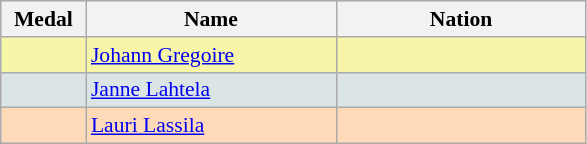<table class=wikitable style="border:1px solid #AAAAAA;font-size:90%">
<tr bgcolor="#E4E4E4">
<th width=50>Medal</th>
<th width=160>Name</th>
<th width=160>Nation</th>
</tr>
<tr bgcolor="#F7F6A8">
<td align="center"></td>
<td><a href='#'>Johann Gregoire</a></td>
<td></td>
</tr>
<tr bgcolor="#DCE5E5">
<td align="center"></td>
<td><a href='#'>Janne Lahtela</a></td>
<td></td>
</tr>
<tr bgcolor="#FFDAB9">
<td align="center"></td>
<td><a href='#'>Lauri Lassila</a></td>
<td></td>
</tr>
</table>
